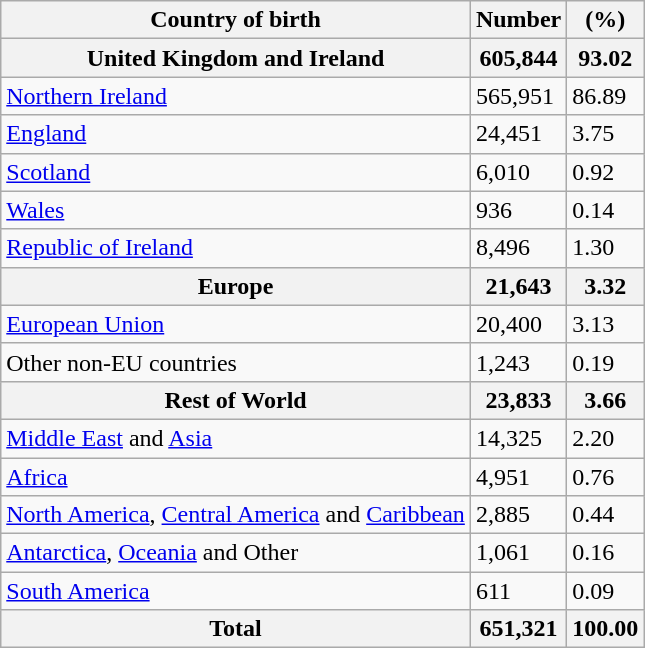<table class="wikitable">
<tr>
<th>Country of birth</th>
<th>Number</th>
<th>(%)</th>
</tr>
<tr>
<th>United Kingdom and Ireland</th>
<th>605,844</th>
<th>93.02</th>
</tr>
<tr>
<td><a href='#'>Northern Ireland</a></td>
<td>565,951</td>
<td>86.89</td>
</tr>
<tr>
<td><a href='#'>England</a></td>
<td>24,451</td>
<td>3.75</td>
</tr>
<tr>
<td><a href='#'>Scotland</a></td>
<td>6,010</td>
<td>0.92</td>
</tr>
<tr>
<td><a href='#'>Wales</a></td>
<td>936</td>
<td>0.14</td>
</tr>
<tr>
<td><a href='#'>Republic of Ireland</a></td>
<td>8,496</td>
<td>1.30</td>
</tr>
<tr>
<th>Europe</th>
<th>21,643</th>
<th>3.32</th>
</tr>
<tr>
<td><a href='#'>European Union</a></td>
<td>20,400</td>
<td>3.13</td>
</tr>
<tr>
<td>Other non-EU countries</td>
<td>1,243</td>
<td>0.19</td>
</tr>
<tr>
<th>Rest of World</th>
<th>23,833</th>
<th>3.66</th>
</tr>
<tr>
<td><a href='#'>Middle East</a> and <a href='#'>Asia</a></td>
<td>14,325</td>
<td>2.20</td>
</tr>
<tr>
<td><a href='#'>Africa</a></td>
<td>4,951</td>
<td>0.76</td>
</tr>
<tr>
<td><a href='#'>North America</a>, <a href='#'>Central America</a> and <a href='#'>Caribbean</a></td>
<td>2,885</td>
<td>0.44</td>
</tr>
<tr>
<td><a href='#'>Antarctica</a>, <a href='#'>Oceania</a> and Other</td>
<td>1,061</td>
<td>0.16</td>
</tr>
<tr>
<td><a href='#'>South America</a></td>
<td>611</td>
<td>0.09</td>
</tr>
<tr>
<th>Total</th>
<th>651,321</th>
<th>100.00</th>
</tr>
</table>
